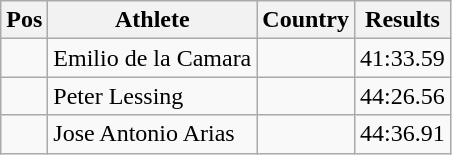<table class="wikitable">
<tr>
<th>Pos</th>
<th>Athlete</th>
<th>Country</th>
<th>Results</th>
</tr>
<tr>
<td align="center"></td>
<td>Emilio de la Camara</td>
<td></td>
<td>41:33.59</td>
</tr>
<tr>
<td align="center"></td>
<td>Peter Lessing</td>
<td></td>
<td>44:26.56</td>
</tr>
<tr>
<td align="center"></td>
<td>Jose Antonio Arias</td>
<td></td>
<td>44:36.91</td>
</tr>
</table>
